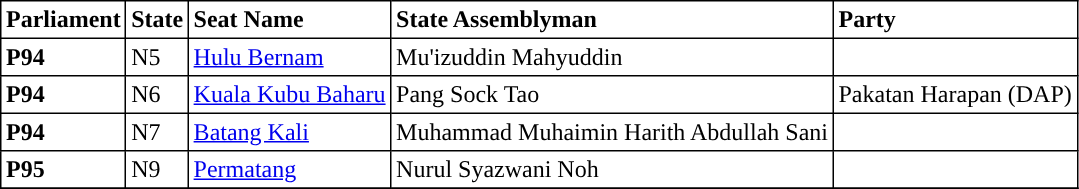<table class="toccolours sortable" border="1" cellpadding="3" style="border-collapse:collapse; text-align: left;">
<tr>
<th align="center">Parliament</th>
<th>State</th>
<th>Seat Name</th>
<th>State Assemblyman</th>
<th>Party</th>
</tr>
<tr>
<th align="left">P94</th>
<td>N5</td>
<td><a href='#'>Hulu Bernam</a></td>
<td>Mu'izuddin Mahyuddin</td>
<td></td>
</tr>
<tr>
<th align="left">P94</th>
<td>N6</td>
<td><a href='#'>Kuala Kubu Baharu</a></td>
<td>Pang Sock Tao</td>
<td>Pakatan Harapan (DAP)</td>
</tr>
<tr>
<th align="left">P94</th>
<td>N7</td>
<td><a href='#'>Batang Kali</a></td>
<td>Muhammad Muhaimin Harith Abdullah Sani</td>
<td></td>
</tr>
<tr>
<th align="left">P95</th>
<td>N9</td>
<td><a href='#'>Permatang</a></td>
<td>Nurul Syazwani Noh</td>
<td></td>
</tr>
<tr>
</tr>
</table>
